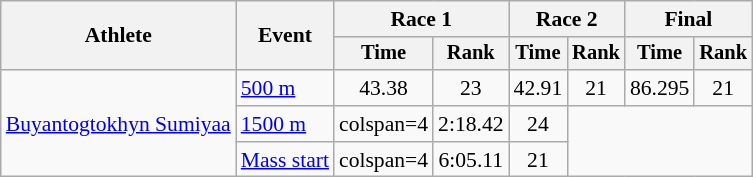<table class="wikitable" style="font-size:90%">
<tr>
<th rowspan=2>Athlete</th>
<th rowspan=2>Event</th>
<th colspan=2>Race 1</th>
<th colspan=2>Race 2</th>
<th colspan=2>Final</th>
</tr>
<tr style="font-size:95%">
<th>Time</th>
<th>Rank</th>
<th>Time</th>
<th>Rank</th>
<th>Time</th>
<th>Rank</th>
</tr>
<tr align=center>
<td align=left rowspan=3><a href='#'>Buyantogtokhyn Sumiyaa</a></td>
<td align=left><a href='#'>500 m</a></td>
<td>43.38</td>
<td>23</td>
<td>42.91</td>
<td>21</td>
<td>86.295</td>
<td>21</td>
</tr>
<tr align=center>
<td align=left><a href='#'>1500 m</a></td>
<td>colspan=4 </td>
<td>2:18.42</td>
<td>24</td>
</tr>
<tr align=center>
<td align=left><a href='#'>Mass start</a></td>
<td>colspan=4 </td>
<td>6:05.11</td>
<td>21</td>
</tr>
</table>
